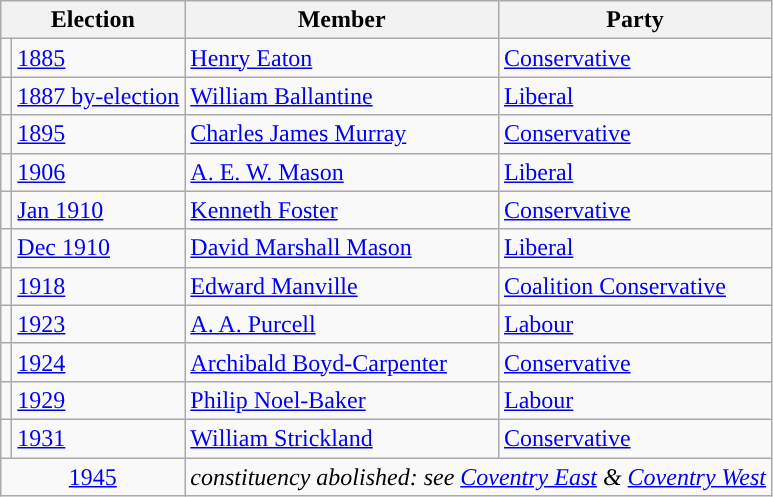<table class="wikitable">
<tr>
<th colspan="2">Election</th>
<th>Member</th>
<th>Party</th>
</tr>
<tr>
<td style="color:inherit;background-color: "></td>
<td><a href='#'>1885</a></td>
<td><a href='#'>Henry Eaton</a></td>
<td><a href='#'>Conservative</a></td>
</tr>
<tr>
<td style="color:inherit;background-color: "></td>
<td><a href='#'>1887 by-election</a></td>
<td><a href='#'>William Ballantine</a></td>
<td><a href='#'>Liberal</a></td>
</tr>
<tr>
<td style="color:inherit;background-color: "></td>
<td><a href='#'>1895</a></td>
<td><a href='#'>Charles James Murray</a></td>
<td><a href='#'>Conservative</a></td>
</tr>
<tr>
<td style="color:inherit;background-color: "></td>
<td><a href='#'>1906</a></td>
<td><a href='#'>A. E. W. Mason</a></td>
<td><a href='#'>Liberal</a></td>
</tr>
<tr>
<td style="color:inherit;background-color: "></td>
<td><a href='#'>Jan 1910</a></td>
<td><a href='#'>Kenneth Foster</a></td>
<td><a href='#'>Conservative</a></td>
</tr>
<tr>
<td style="color:inherit;background-color: "></td>
<td><a href='#'>Dec 1910</a></td>
<td><a href='#'>David Marshall Mason</a></td>
<td><a href='#'>Liberal</a></td>
</tr>
<tr>
<td style="color:inherit;background-color: "></td>
<td><a href='#'>1918</a></td>
<td><a href='#'>Edward Manville</a></td>
<td><a href='#'>Coalition Conservative</a></td>
</tr>
<tr>
<td style="color:inherit;background-color: "></td>
<td><a href='#'>1923</a></td>
<td><a href='#'>A. A. Purcell</a></td>
<td><a href='#'>Labour</a></td>
</tr>
<tr>
<td style="color:inherit;background-color: "></td>
<td><a href='#'>1924</a></td>
<td><a href='#'>Archibald Boyd-Carpenter</a></td>
<td><a href='#'>Conservative</a></td>
</tr>
<tr>
<td style="color:inherit;background-color: "></td>
<td><a href='#'>1929</a></td>
<td><a href='#'>Philip Noel-Baker</a></td>
<td><a href='#'>Labour</a></td>
</tr>
<tr>
<td style="color:inherit;background-color: "></td>
<td><a href='#'>1931</a></td>
<td><a href='#'>William Strickland</a></td>
<td><a href='#'>Conservative</a></td>
</tr>
<tr>
<td colspan="2" align="center"><a href='#'>1945</a></td>
<td colspan="2"><em>constituency abolished: see <a href='#'>Coventry East</a> & <a href='#'>Coventry West</a></em></td>
</tr>
</table>
